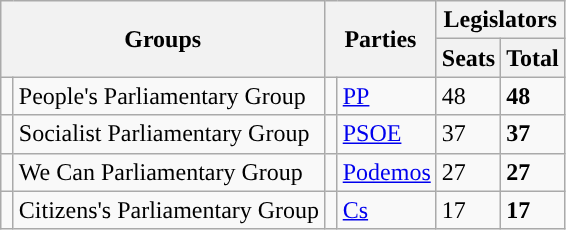<table class="wikitable" style="text-align:left;">
<tr>
<th rowspan="2" colspan="2">Groups</th>
<th rowspan="2" colspan="2">Parties</th>
<th colspan="2">Legislators</th>
</tr>
<tr>
<th>Seats</th>
<th>Total</th>
</tr>
<tr>
<td width="1" style="color:inherit;background:"></td>
<td>People's Parliamentary Group</td>
<td width="1" style="color:inherit;background:"></td>
<td><a href='#'>PP</a></td>
<td>48</td>
<td><strong>48</strong></td>
</tr>
<tr>
<td style="color:inherit;background:"></td>
<td>Socialist Parliamentary Group</td>
<td style="color:inherit;background:"></td>
<td><a href='#'>PSOE</a></td>
<td>37</td>
<td><strong>37</strong></td>
</tr>
<tr>
<td style="color:inherit;background:"></td>
<td>We Can Parliamentary Group</td>
<td style="color:inherit;background:"></td>
<td><a href='#'>Podemos</a></td>
<td>27</td>
<td><strong>27</strong></td>
</tr>
<tr>
<td style="color:inherit;background:"></td>
<td>Citizens's Parliamentary Group</td>
<td style="color:inherit;background:"></td>
<td><a href='#'>Cs</a></td>
<td>17</td>
<td><strong>17</strong></td>
</tr>
</table>
